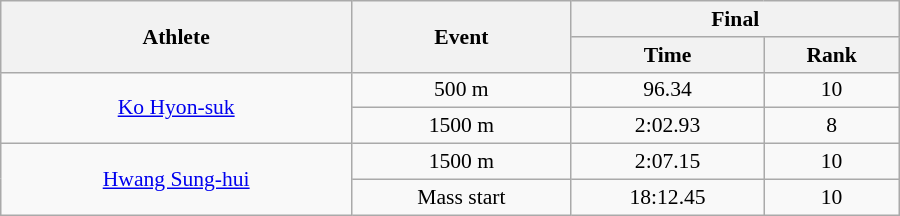<table class="wikitable" style="font-size:90%; text-align:center; width:600px">
<tr>
<th rowspan="2">Athlete</th>
<th rowspan="2">Event</th>
<th colspan="2">Final</th>
</tr>
<tr>
<th>Time</th>
<th>Rank</th>
</tr>
<tr>
<td rowspan=2><a href='#'>Ko Hyon-suk</a></td>
<td>500 m</td>
<td>96.34</td>
<td>10</td>
</tr>
<tr>
<td>1500 m</td>
<td>2:02.93</td>
<td>8</td>
</tr>
<tr>
<td rowspan=2><a href='#'>Hwang Sung-hui</a></td>
<td>1500 m</td>
<td>2:07.15</td>
<td>10</td>
</tr>
<tr>
<td>Mass start</td>
<td>18:12.45</td>
<td>10</td>
</tr>
</table>
